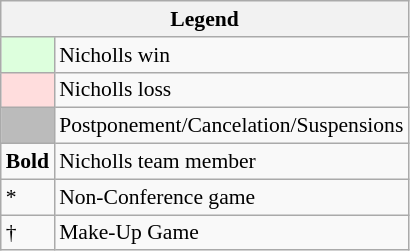<table class="wikitable" style="font-size:90%">
<tr>
<th colspan="2">Legend</th>
</tr>
<tr ()>
<td bgcolor="#ddffdd"> </td>
<td>Nicholls win</td>
</tr>
<tr>
<td bgcolor="#ffdddd"> </td>
<td>Nicholls loss</td>
</tr>
<tr>
<td bgcolor="#bbbbbb"> </td>
<td>Postponement/Cancelation/Suspensions</td>
</tr>
<tr>
<td><strong>Bold</strong></td>
<td>Nicholls team member</td>
</tr>
<tr>
<td>*</td>
<td>Non-Conference game</td>
</tr>
<tr>
<td>†</td>
<td>Make-Up Game</td>
</tr>
</table>
